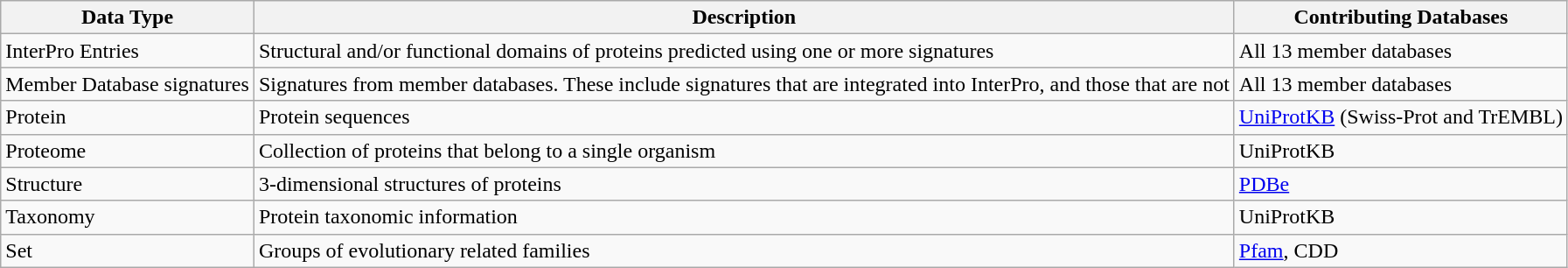<table class="wikitable">
<tr>
<th>Data Type</th>
<th>Description</th>
<th>Contributing Databases</th>
</tr>
<tr>
<td>InterPro Entries</td>
<td>Structural and/or functional domains of proteins predicted using one or more signatures</td>
<td>All 13 member databases</td>
</tr>
<tr>
<td>Member Database signatures</td>
<td>Signatures from member databases. These include signatures that are integrated into InterPro, and those that are not</td>
<td>All 13 member databases</td>
</tr>
<tr>
<td>Protein</td>
<td>Protein sequences</td>
<td><a href='#'>UniProtKB</a> (Swiss-Prot and TrEMBL)</td>
</tr>
<tr>
<td>Proteome</td>
<td>Collection of proteins that belong to a single organism</td>
<td>UniProtKB</td>
</tr>
<tr>
<td>Structure</td>
<td>3-dimensional structures of proteins</td>
<td><a href='#'>PDBe</a></td>
</tr>
<tr>
<td>Taxonomy</td>
<td>Protein taxonomic information</td>
<td>UniProtKB</td>
</tr>
<tr>
<td>Set</td>
<td>Groups of evolutionary related families</td>
<td><a href='#'>Pfam</a>, CDD</td>
</tr>
</table>
